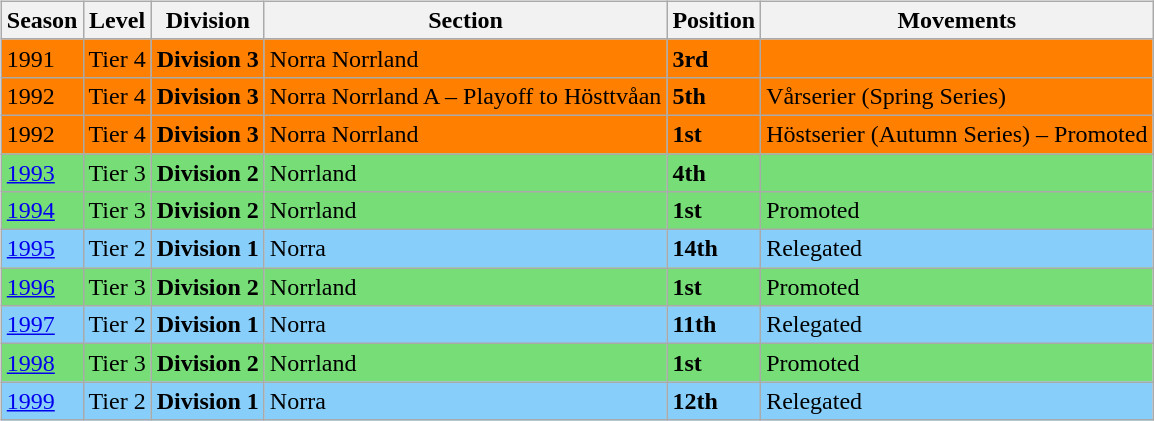<table>
<tr>
<td valign="top" width=0%><br><table class="wikitable">
<tr style="background:#f0f6fa;">
<th><strong>Season</strong></th>
<th><strong>Level</strong></th>
<th><strong>Division</strong></th>
<th><strong>Section</strong></th>
<th><strong>Position</strong></th>
<th><strong>Movements</strong></th>
</tr>
<tr>
<td style="background:#FF7F00;">1991</td>
<td style="background:#FF7F00;">Tier 4</td>
<td style="background:#FF7F00;"><strong>Division 3</strong></td>
<td style="background:#FF7F00;">Norra Norrland</td>
<td style="background:#FF7F00;"><strong>3rd</strong></td>
<td style="background:#FF7F00;"></td>
</tr>
<tr>
<td style="background:#FF7F00;">1992</td>
<td style="background:#FF7F00;">Tier 4</td>
<td style="background:#FF7F00;"><strong>Division 3</strong></td>
<td style="background:#FF7F00;">Norra Norrland A – Playoff to Hösttvåan</td>
<td style="background:#FF7F00;"><strong>5th</strong></td>
<td style="background:#FF7F00;">Vårserier (Spring Series)</td>
</tr>
<tr>
<td style="background:#FF7F00;">1992</td>
<td style="background:#FF7F00;">Tier 4</td>
<td style="background:#FF7F00;"><strong>Division 3</strong></td>
<td style="background:#FF7F00;">Norra Norrland</td>
<td style="background:#FF7F00;"><strong>1st</strong></td>
<td style="background:#FF7F00;">Höstserier (Autumn Series) – Promoted</td>
</tr>
<tr>
<td style="background:#77DD77;"><a href='#'>1993</a></td>
<td style="background:#77DD77;">Tier 3</td>
<td style="background:#77DD77;"><strong>Division 2</strong></td>
<td style="background:#77DD77;">Norrland</td>
<td style="background:#77DD77;"><strong>4th</strong></td>
<td style="background:#77DD77;"></td>
</tr>
<tr>
<td style="background:#77DD77;"><a href='#'>1994</a></td>
<td style="background:#77DD77;">Tier 3</td>
<td style="background:#77DD77;"><strong>Division 2</strong></td>
<td style="background:#77DD77;">Norrland</td>
<td style="background:#77DD77;"><strong>1st</strong></td>
<td style="background:#77DD77;">Promoted</td>
</tr>
<tr>
<td style="background:#87CEFA;"><a href='#'>1995</a></td>
<td style="background:#87CEFA;">Tier 2</td>
<td style="background:#87CEFA;"><strong>Division 1</strong></td>
<td style="background:#87CEFA;">Norra</td>
<td style="background:#87CEFA;"><strong>14th</strong></td>
<td style="background:#87CEFA;">Relegated</td>
</tr>
<tr>
<td style="background:#77DD77;"><a href='#'>1996</a></td>
<td style="background:#77DD77;">Tier 3</td>
<td style="background:#77DD77;"><strong>Division 2</strong></td>
<td style="background:#77DD77;">Norrland</td>
<td style="background:#77DD77;"><strong>1st</strong></td>
<td style="background:#77DD77;">Promoted</td>
</tr>
<tr>
<td style="background:#87CEFA;"><a href='#'>1997</a></td>
<td style="background:#87CEFA;">Tier 2</td>
<td style="background:#87CEFA;"><strong>Division 1</strong></td>
<td style="background:#87CEFA;">Norra</td>
<td style="background:#87CEFA;"><strong>11th</strong></td>
<td style="background:#87CEFA;">Relegated</td>
</tr>
<tr>
<td style="background:#77DD77;"><a href='#'>1998</a></td>
<td style="background:#77DD77;">Tier 3</td>
<td style="background:#77DD77;"><strong>Division 2</strong></td>
<td style="background:#77DD77;">Norrland</td>
<td style="background:#77DD77;"><strong>1st</strong></td>
<td style="background:#77DD77;">Promoted</td>
</tr>
<tr>
<td style="background:#87CEFA;"><a href='#'>1999</a></td>
<td style="background:#87CEFA;">Tier 2</td>
<td style="background:#87CEFA;"><strong>Division 1</strong></td>
<td style="background:#87CEFA;">Norra</td>
<td style="background:#87CEFA;"><strong>12th</strong></td>
<td style="background:#87CEFA;">Relegated</td>
</tr>
</table>

</td>
</tr>
</table>
